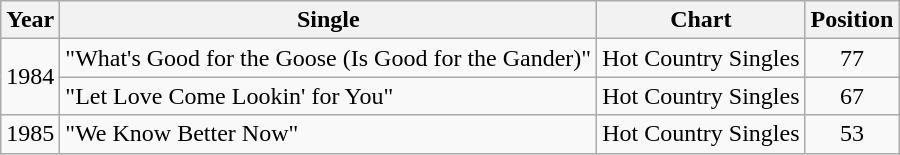<table class="wikitable">
<tr>
<th>Year</th>
<th>Single</th>
<th>Chart</th>
<th>Position</th>
</tr>
<tr>
<td rowspan="2">1984</td>
<td>"What's Good for the Goose (Is Good for the Gander)"</td>
<td>Hot Country Singles</td>
<td align="center">77</td>
</tr>
<tr>
<td>"Let Love Come Lookin' for You"</td>
<td>Hot Country Singles</td>
<td align="center">67</td>
</tr>
<tr>
<td>1985</td>
<td>"We Know Better Now"</td>
<td>Hot Country Singles</td>
<td align="center">53</td>
</tr>
</table>
